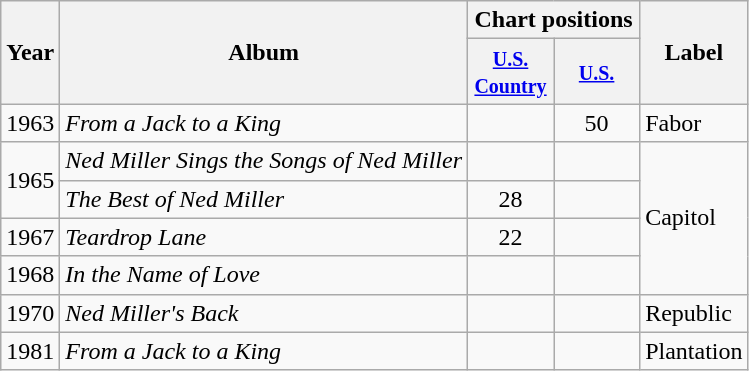<table class="wikitable">
<tr>
<th rowspan="2">Year</th>
<th rowspan="2">Album</th>
<th colspan="2">Chart positions</th>
<th rowspan="2">Label</th>
</tr>
<tr>
<th width="50"><small><a href='#'>U.S. Country</a></small></th>
<th width="50"><small><a href='#'>U.S.</a></small></th>
</tr>
<tr>
<td>1963</td>
<td><em>From a Jack to a King</em></td>
<td align="center"></td>
<td align="center">50</td>
<td>Fabor</td>
</tr>
<tr>
<td rowspan="2">1965</td>
<td><em>Ned Miller Sings the Songs of Ned Miller</em></td>
<td align="center"></td>
<td align="center"></td>
<td rowspan="4">Capitol</td>
</tr>
<tr>
<td><em>The Best of Ned Miller</em></td>
<td align="center">28</td>
<td align="center"></td>
</tr>
<tr>
<td>1967</td>
<td><em>Teardrop Lane</em></td>
<td align="center">22</td>
<td align="center"></td>
</tr>
<tr>
<td>1968</td>
<td><em>In the Name of Love</em></td>
<td align="center"></td>
<td align="center"></td>
</tr>
<tr>
<td>1970</td>
<td><em>Ned Miller's Back</em></td>
<td align="center"></td>
<td align="center"></td>
<td>Republic</td>
</tr>
<tr>
<td>1981</td>
<td><em>From a Jack to a King</em></td>
<td align="center"></td>
<td align="center"></td>
<td>Plantation</td>
</tr>
</table>
